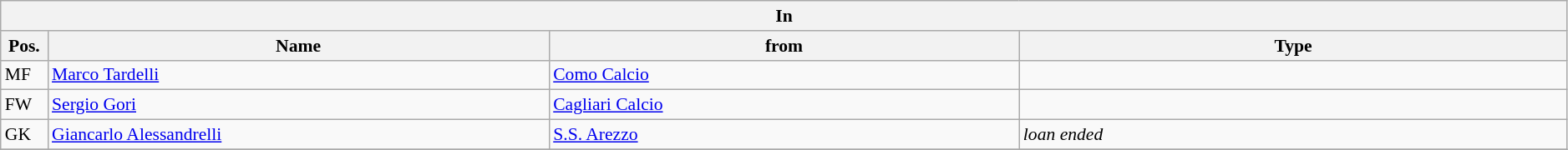<table class="wikitable" style="font-size:90%;width:99%;">
<tr>
<th colspan="4">In</th>
</tr>
<tr>
<th width=3%>Pos.</th>
<th width=32%>Name</th>
<th width=30%>from</th>
<th width=35%>Type</th>
</tr>
<tr>
<td>MF</td>
<td><a href='#'>Marco Tardelli</a></td>
<td><a href='#'>Como Calcio</a></td>
<td></td>
</tr>
<tr>
<td>FW</td>
<td><a href='#'>Sergio Gori</a></td>
<td><a href='#'>Cagliari Calcio</a></td>
<td></td>
</tr>
<tr>
<td>GK</td>
<td><a href='#'>Giancarlo Alessandrelli</a></td>
<td><a href='#'>S.S. Arezzo</a></td>
<td><em>loan ended</em></td>
</tr>
<tr>
</tr>
</table>
